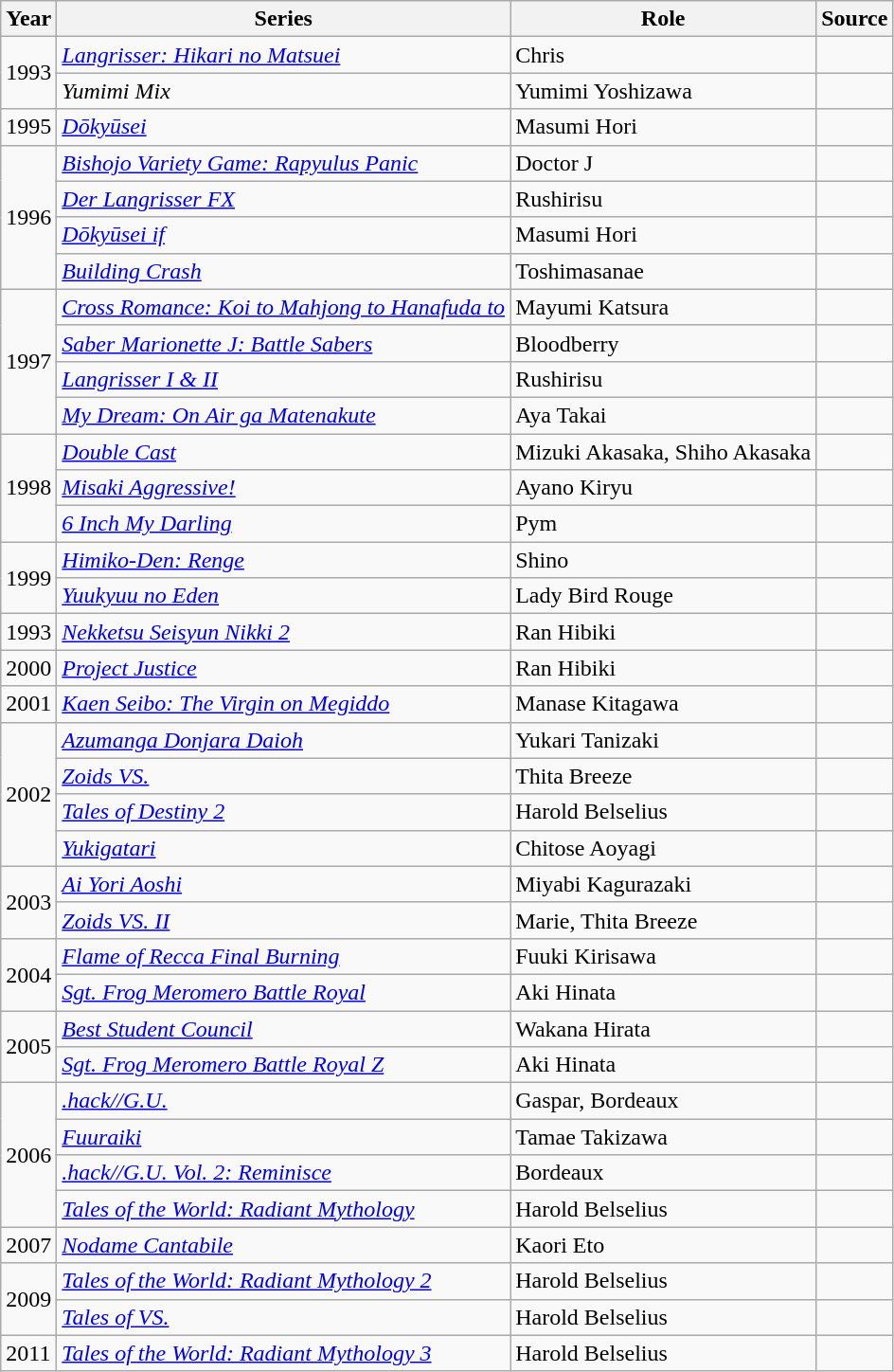<table class="wikitable sortable">
<tr>
<th>Year</th>
<th>Series</th>
<th>Role</th>
<th>Source</th>
</tr>
<tr>
<td rowspan="2">1993</td>
<td><a href='#'><em>Langrisser: Hikari no Matsuei</em></a></td>
<td>Chris</td>
<td></td>
</tr>
<tr>
<td><em>Yumimi Mix</em></td>
<td>Yumimi Yoshizawa</td>
<td></td>
</tr>
<tr>
<td>1995</td>
<td><a href='#'><em>Dōkyūsei</em></a></td>
<td>Masumi Hori</td>
<td></td>
</tr>
<tr>
<td rowspan="4">1996</td>
<td><em><a href='#'>Bishojo Variety Game: Rapyulus Panic</a></em></td>
<td>Doctor J</td>
<td></td>
</tr>
<tr>
<td><a href='#'><em>Der Langrisser FX</em></a></td>
<td>Rushirisu</td>
<td></td>
</tr>
<tr>
<td><a href='#'><em>Dōkyūsei if</em></a></td>
<td>Masumi Hori</td>
<td></td>
</tr>
<tr>
<td><em><a href='#'>Building Crash</a></em></td>
<td>Toshimasanae</td>
<td></td>
</tr>
<tr>
<td rowspan="4">1997</td>
<td><em><a href='#'>Cross Romance: Koi to Mahjong to Hanafuda to</a></em></td>
<td>Mayumi Katsura</td>
<td></td>
</tr>
<tr>
<td><a href='#'><em>Saber Marionette J: Battle Sabers</em></a></td>
<td>Bloodberry</td>
<td></td>
</tr>
<tr>
<td><a href='#'><em>Langrisser I & II</em></a></td>
<td>Rushirisu</td>
<td></td>
</tr>
<tr>
<td><em><a href='#'>My Dream: On Air ga Matenakute</a></em></td>
<td>Aya Takai</td>
<td></td>
</tr>
<tr>
<td rowspan="3">1998</td>
<td><em><a href='#'>Double Cast</a></em></td>
<td>Mizuki Akasaka, Shiho Akasaka</td>
<td></td>
</tr>
<tr>
<td><em><a href='#'>Misaki Aggressive!</a></em></td>
<td>Ayano Kiryu</td>
<td></td>
</tr>
<tr>
<td><em><a href='#'>6 Inch My Darling</a></em></td>
<td>Pym</td>
<td></td>
</tr>
<tr>
<td rowspan="2">1999</td>
<td><a href='#'><em>Himiko-Den: Renge</em></a></td>
<td>Shino</td>
<td></td>
</tr>
<tr>
<td><em><a href='#'>Yuukyuu no Eden</a></em></td>
<td>Lady Bird Rouge</td>
<td></td>
</tr>
<tr>
<td>1993</td>
<td><em><a href='#'>Nekketsu Seisyun Nikki 2</a></em></td>
<td>Ran Hibiki</td>
<td></td>
</tr>
<tr>
<td>2000</td>
<td><em><a href='#'>Project Justice</a></em></td>
<td>Ran Hibiki</td>
<td></td>
</tr>
<tr>
<td>2001</td>
<td><em><a href='#'>Kaen Seibo: The Virgin on Megiddo</a></em></td>
<td>Manase Kitagawa</td>
<td></td>
</tr>
<tr>
<td rowspan="4">2002</td>
<td><a href='#'><em>Azumanga Donjara Daioh</em></a></td>
<td>Yukari Tanizaki</td>
<td></td>
</tr>
<tr>
<td><em><a href='#'>Zoids VS.</a></em></td>
<td>Thita Breeze</td>
<td></td>
</tr>
<tr>
<td><em><a href='#'>Tales of Destiny 2</a></em></td>
<td>Harold Belselius</td>
<td></td>
</tr>
<tr>
<td><em><a href='#'>Yukigatari</a></em></td>
<td>Chitose Aoyagi</td>
<td></td>
</tr>
<tr>
<td rowspan="2">2003</td>
<td><em><a href='#'>Ai Yori Aoshi</a></em></td>
<td>Miyabi Kagurazaki</td>
<td></td>
</tr>
<tr>
<td><em><a href='#'>Zoids VS. II</a></em></td>
<td>Marie, Thita Breeze</td>
<td></td>
</tr>
<tr>
<td rowspan="2">2004</td>
<td><a href='#'><em>Flame of Recca Final Burning</em></a></td>
<td>Fuuki Kirisawa</td>
<td></td>
</tr>
<tr>
<td><a href='#'><em>Sgt. Frog Meromero Battle Royal</em></a></td>
<td>Aki Hinata</td>
<td></td>
</tr>
<tr>
<td rowspan="2">2005</td>
<td><em><a href='#'>Best Student Council</a></em></td>
<td>Wakana Hirata</td>
<td></td>
</tr>
<tr>
<td><a href='#'><em>Sgt. Frog Meromero Battle Royal Z</em></a></td>
<td>Aki Hinata</td>
<td></td>
</tr>
<tr>
<td rowspan="4">2006</td>
<td><em><a href='#'>.hack//G.U.</a></em></td>
<td>Gaspar, Bordeaux</td>
<td></td>
</tr>
<tr>
<td><em><a href='#'>Fuuraiki</a></em></td>
<td>Tamae Takizawa</td>
<td></td>
</tr>
<tr>
<td><a href='#'><em>.hack//G.U. Vol. 2: Reminisce</em></a></td>
<td>Bordeaux</td>
<td></td>
</tr>
<tr>
<td><em><a href='#'>Tales of the World: Radiant Mythology</a></em></td>
<td>Harold Belselius</td>
<td></td>
</tr>
<tr>
<td>2007</td>
<td><em><a href='#'>Nodame Cantabile</a></em></td>
<td>Kaori Eto</td>
<td></td>
</tr>
<tr>
<td rowspan="2">2009</td>
<td><em><a href='#'>Tales of the World: Radiant Mythology 2</a></em></td>
<td>Harold Belselius</td>
<td></td>
</tr>
<tr>
<td><em><a href='#'>Tales of VS.</a></em></td>
<td>Harold Belselius</td>
<td></td>
</tr>
<tr>
<td>2011</td>
<td><em><a href='#'>Tales of the World: Radiant Mythology 3</a></em></td>
<td>Harold Belselius</td>
<td></td>
</tr>
</table>
